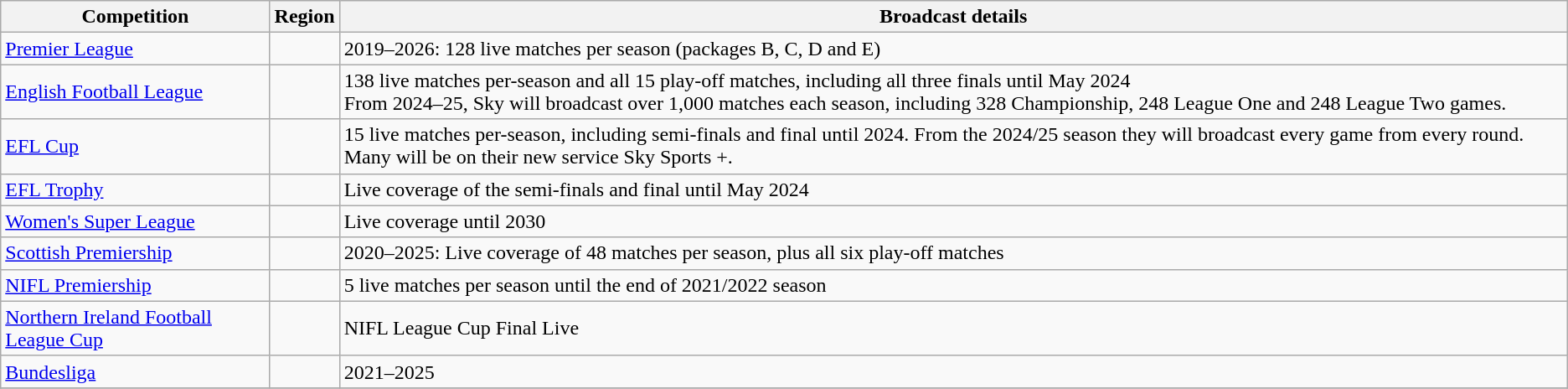<table class="wikitable">
<tr>
<th>Competition</th>
<th>Region</th>
<th>Broadcast details</th>
</tr>
<tr>
<td><a href='#'>Premier League</a></td>
<td> </td>
<td>2019–2026: 128 live matches per season (packages B, C, D and E)</td>
</tr>
<tr>
<td><a href='#'>English Football League</a></td>
<td> </td>
<td>138 live matches per-season and all 15 play-off matches, including all three finals until May 2024 <br> From 2024–25, Sky will broadcast over 1,000 matches each season, including 328 Championship, 248 League One and 248 League Two games.</td>
</tr>
<tr>
<td><a href='#'>EFL Cup</a></td>
<td></td>
<td>15 live matches per-season, including semi-finals and final until 2024. From the 2024/25 season they will broadcast every game from every round. Many will be on their new service Sky Sports +.<br></td>
</tr>
<tr>
<td><a href='#'>EFL Trophy</a></td>
<td> </td>
<td>Live coverage of the semi-finals and final until May 2024 <br></td>
</tr>
<tr>
<td><a href='#'>Women's Super League</a></td>
<td></td>
<td>Live coverage until 2030</td>
</tr>
<tr>
<td><a href='#'>Scottish Premiership</a></td>
<td></td>
<td>2020–2025: Live coverage of 48 matches per season, plus all six play-off matches</td>
</tr>
<tr>
<td><a href='#'>NIFL Premiership</a></td>
<td></td>
<td>5 live matches per season until the end of 2021/2022 season</td>
</tr>
<tr>
<td><a href='#'>Northern Ireland Football League Cup</a></td>
<td></td>
<td>NIFL League Cup Final Live</td>
</tr>
<tr>
<td><a href='#'>Bundesliga</a></td>
<td></td>
<td>2021–2025</td>
</tr>
<tr>
</tr>
</table>
